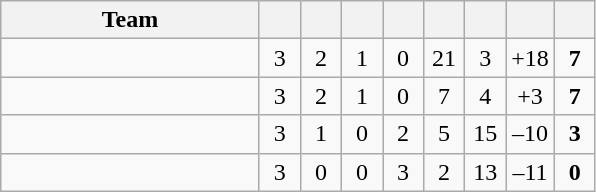<table class="wikitable" style="text-align: center;">
<tr>
<th width="165">Team</th>
<th width="20"></th>
<th width="20"></th>
<th width="20"></th>
<th width="20"></th>
<th width="20"></th>
<th width="20"></th>
<th width="20"></th>
<th width="20"></th>
</tr>
<tr>
<td align=left></td>
<td>3</td>
<td>2</td>
<td>1</td>
<td>0</td>
<td>21</td>
<td>3</td>
<td>+18</td>
<td><strong>7</strong></td>
</tr>
<tr>
<td align=left></td>
<td>3</td>
<td>2</td>
<td>1</td>
<td>0</td>
<td>7</td>
<td>4</td>
<td>+3</td>
<td><strong>7</strong></td>
</tr>
<tr>
<td align=left></td>
<td>3</td>
<td>1</td>
<td>0</td>
<td>2</td>
<td>5</td>
<td>15</td>
<td>–10</td>
<td><strong>3</strong></td>
</tr>
<tr>
<td align=left></td>
<td>3</td>
<td>0</td>
<td>0</td>
<td>3</td>
<td>2</td>
<td>13</td>
<td>–11</td>
<td><strong>0</strong></td>
</tr>
</table>
